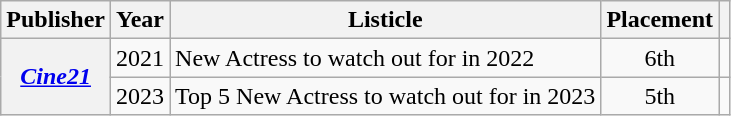<table class="wikitable plainrowheaders sortable">
<tr>
<th scope="col">Publisher</th>
<th scope="col">Year</th>
<th scope="col">Listicle</th>
<th scope="col">Placement</th>
<th scope="col" class="unsortable"></th>
</tr>
<tr>
<th scope="row" rowspan="2"><em><a href='#'>Cine21</a></em></th>
<td style="text-align:center">2021</td>
<td style="text-align:left">New Actress to watch out for in 2022</td>
<td style="text-align:center">6th</td>
<td style="text-align:center"></td>
</tr>
<tr>
<td style="text-align:center">2023</td>
<td style="text-align:left">Top 5 New Actress to watch out for in 2023</td>
<td style="text-align:center">5th</td>
<td style="text-align:center"></td>
</tr>
</table>
